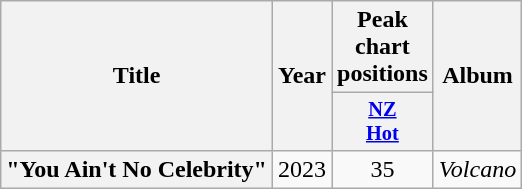<table class="wikitable plainrowheaders" style="text-align:center;">
<tr>
<th scope="col" rowspan="2">Title</th>
<th scope="col" rowspan="2">Year</th>
<th scope="col" colspan="1">Peak chart positions</th>
<th scope="col" rowspan="2">Album</th>
</tr>
<tr>
<th scope="col" style="width:3em;font-size:85%;"><a href='#'>NZ<br>Hot</a><br></th>
</tr>
<tr>
<th scope="row">"You Ain't No Celebrity"<br></th>
<td>2023</td>
<td>35</td>
<td><em>Volcano</em></td>
</tr>
</table>
